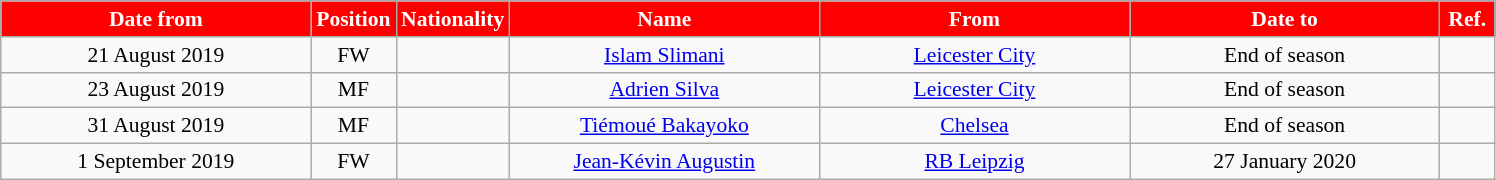<table class="wikitable"  style="text-align:center; font-size:90%; ">
<tr>
<th style="background:#ff0000; color:white; width:200px;">Date from</th>
<th style="background:#ff0000; color:white; width:50px;">Position</th>
<th style="background:#ff0000; color:white; width:50px;">Nationality</th>
<th style="background:#ff0000; color:white; width:200px;">Name</th>
<th style="background:#ff0000; color:white; width:200px;">From</th>
<th style="background:#ff0000; color:white; width:200px;">Date to</th>
<th style="background:#ff0000; color:white; width:30px;">Ref.</th>
</tr>
<tr>
<td>21 August 2019</td>
<td>FW</td>
<td></td>
<td><a href='#'>Islam Slimani</a></td>
<td><a href='#'>Leicester City</a></td>
<td>End of season</td>
<td></td>
</tr>
<tr>
<td>23 August 2019</td>
<td>MF</td>
<td></td>
<td><a href='#'>Adrien Silva</a></td>
<td><a href='#'>Leicester City</a></td>
<td>End of season</td>
<td></td>
</tr>
<tr>
<td>31 August 2019</td>
<td>MF</td>
<td></td>
<td><a href='#'>Tiémoué Bakayoko</a></td>
<td><a href='#'>Chelsea</a></td>
<td>End of season</td>
<td></td>
</tr>
<tr>
<td>1 September 2019</td>
<td>FW</td>
<td></td>
<td><a href='#'>Jean-Kévin Augustin</a></td>
<td><a href='#'>RB Leipzig</a></td>
<td>27 January 2020</td>
<td></td>
</tr>
</table>
